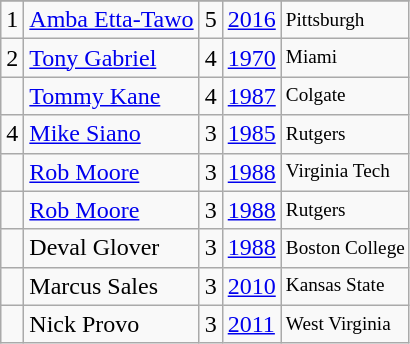<table class="wikitable">
<tr>
</tr>
<tr>
<td>1</td>
<td><a href='#'>Amba Etta-Tawo</a></td>
<td>5</td>
<td><a href='#'>2016</a></td>
<td style="font-size:80%;">Pittsburgh</td>
</tr>
<tr>
<td>2</td>
<td><a href='#'>Tony Gabriel</a></td>
<td>4</td>
<td><a href='#'>1970</a></td>
<td style="font-size:80%;">Miami</td>
</tr>
<tr>
<td></td>
<td><a href='#'>Tommy Kane</a></td>
<td>4</td>
<td><a href='#'>1987</a></td>
<td style="font-size:80%;">Colgate</td>
</tr>
<tr>
<td>4</td>
<td><a href='#'>Mike Siano</a></td>
<td>3</td>
<td><a href='#'>1985</a></td>
<td style="font-size:80%;">Rutgers</td>
</tr>
<tr>
<td></td>
<td><a href='#'>Rob Moore</a></td>
<td>3</td>
<td><a href='#'>1988</a></td>
<td style="font-size:80%;">Virginia Tech</td>
</tr>
<tr>
<td></td>
<td><a href='#'>Rob Moore</a></td>
<td>3</td>
<td><a href='#'>1988</a></td>
<td style="font-size:80%;">Rutgers</td>
</tr>
<tr>
<td></td>
<td>Deval Glover</td>
<td>3</td>
<td><a href='#'>1988</a></td>
<td style="font-size:80%;">Boston College</td>
</tr>
<tr>
<td></td>
<td>Marcus Sales</td>
<td>3</td>
<td><a href='#'>2010</a></td>
<td style="font-size:80%;">Kansas State</td>
</tr>
<tr>
<td></td>
<td>Nick Provo</td>
<td>3</td>
<td><a href='#'>2011</a></td>
<td style="font-size:80%;">West Virginia</td>
</tr>
</table>
